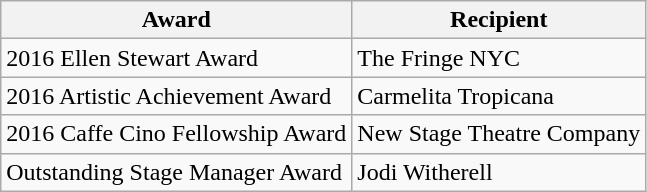<table class="wikitable">
<tr>
<th>Award</th>
<th>Recipient</th>
</tr>
<tr>
<td>2016 Ellen Stewart Award</td>
<td>The Fringe NYC</td>
</tr>
<tr>
<td>2016 Artistic Achievement Award</td>
<td>Carmelita Tropicana</td>
</tr>
<tr>
<td>2016 Caffe Cino Fellowship Award</td>
<td>New Stage Theatre Company</td>
</tr>
<tr>
<td>Outstanding Stage Manager Award</td>
<td>Jodi Witherell</td>
</tr>
</table>
